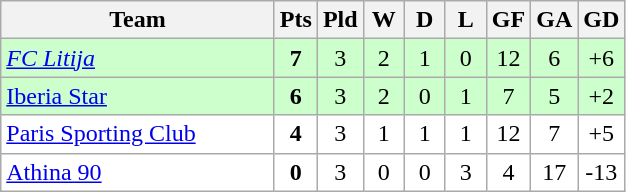<table class="wikitable" style="text-align: center;">
<tr>
<th width="175">Team</th>
<th width="20">Pts</th>
<th width="20">Pld</th>
<th width="20">W</th>
<th width="20">D</th>
<th width="20">L</th>
<th width="20">GF</th>
<th width="20">GA</th>
<th width="20">GD</th>
</tr>
<tr bgcolor=#ccffcc>
<td align="left"> <em><a href='#'>FC Litija</a></em></td>
<td><strong>7</strong></td>
<td>3</td>
<td>2</td>
<td>1</td>
<td>0</td>
<td>12</td>
<td>6</td>
<td>+6</td>
</tr>
<tr bgcolor=#ccffcc>
<td align="left"> <a href='#'>Iberia Star</a></td>
<td><strong>6</strong></td>
<td>3</td>
<td>2</td>
<td>0</td>
<td>1</td>
<td>7</td>
<td>5</td>
<td>+2</td>
</tr>
<tr bgcolor=ffffff>
<td align="left"> <a href='#'>Paris Sporting Club</a></td>
<td><strong>4</strong></td>
<td>3</td>
<td>1</td>
<td>1</td>
<td>1</td>
<td>12</td>
<td>7</td>
<td>+5</td>
</tr>
<tr bgcolor=ffffff>
<td align="left"> <a href='#'>Athina 90</a></td>
<td><strong>0</strong></td>
<td>3</td>
<td>0</td>
<td>0</td>
<td>3</td>
<td>4</td>
<td>17</td>
<td>-13</td>
</tr>
</table>
